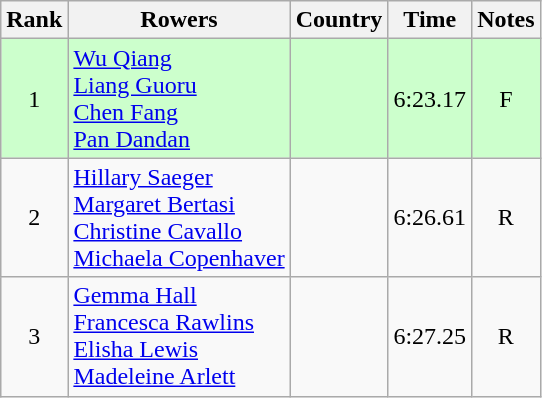<table class="wikitable" style="text-align:center">
<tr>
<th>Rank</th>
<th>Rowers</th>
<th>Country</th>
<th>Time</th>
<th>Notes</th>
</tr>
<tr bgcolor=ccffcc>
<td>1</td>
<td align="left"><a href='#'>Wu Qiang</a><br><a href='#'>Liang Guoru</a><br><a href='#'>Chen Fang</a><br><a href='#'>Pan Dandan</a></td>
<td align="left"></td>
<td>6:23.17</td>
<td>F</td>
</tr>
<tr>
<td>2</td>
<td align="left"><a href='#'>Hillary Saeger</a><br><a href='#'>Margaret Bertasi</a><br><a href='#'>Christine Cavallo</a><br><a href='#'>Michaela Copenhaver</a></td>
<td align="left"></td>
<td>6:26.61</td>
<td>R</td>
</tr>
<tr>
<td>3</td>
<td align="left"><a href='#'>Gemma Hall</a><br><a href='#'>Francesca Rawlins</a><br><a href='#'>Elisha Lewis</a><br><a href='#'>Madeleine Arlett</a></td>
<td align="left"></td>
<td>6:27.25</td>
<td>R</td>
</tr>
</table>
